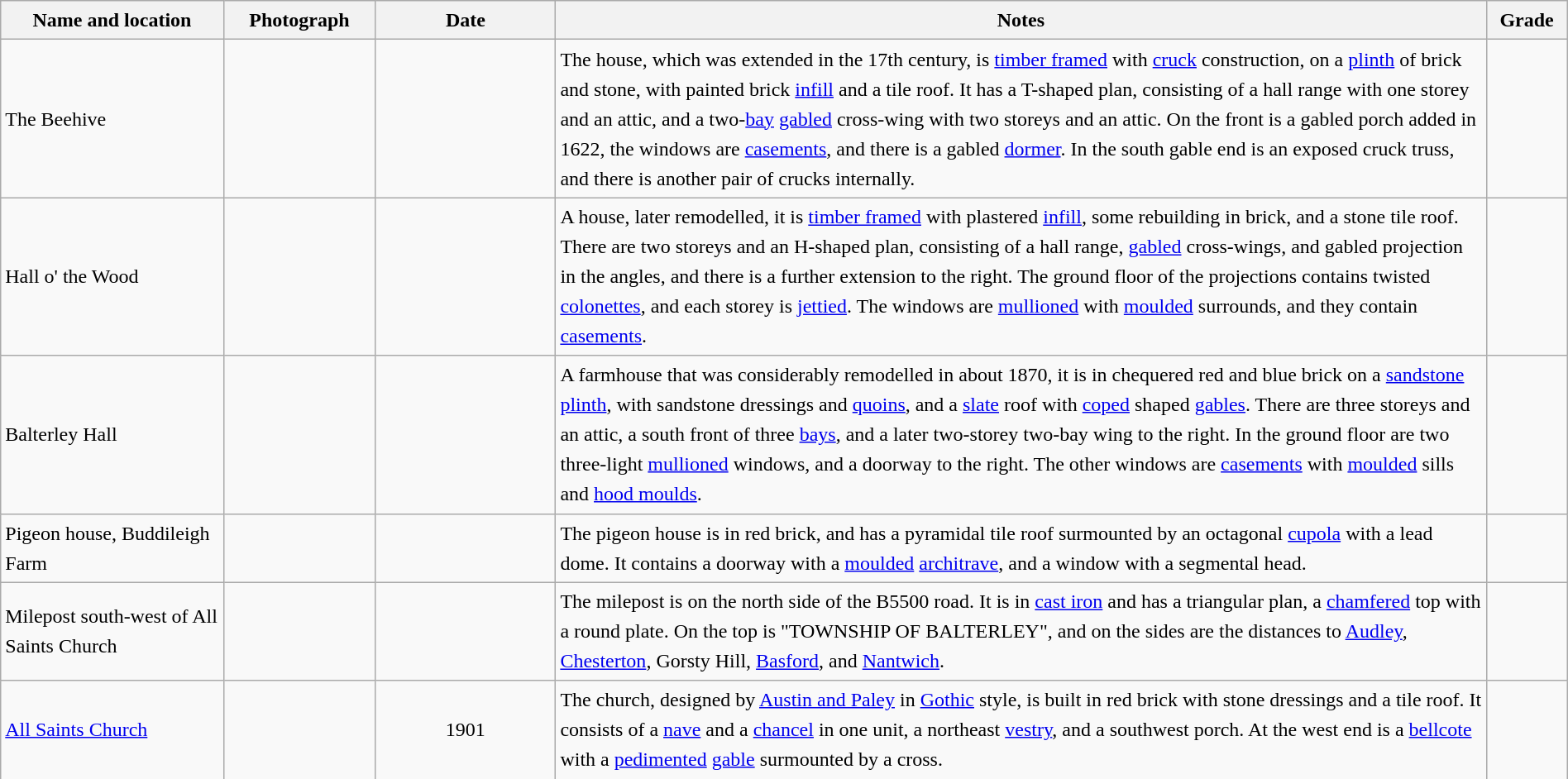<table class="wikitable sortable plainrowheaders" style="width:100%; border:0; text-align:left; line-height:150%;">
<tr>
<th scope="col" style="width:150px">Name and location</th>
<th scope="col" style="width:100px" class="unsortable">Photograph</th>
<th scope="col" style="width:120px">Date</th>
<th scope="col" style="width:650px" class="unsortable">Notes</th>
<th scope="col" style="width:50px">Grade</th>
</tr>
<tr>
<td>The Beehive<br><small></small></td>
<td></td>
<td align="center"></td>
<td>The house, which was extended in the 17th century, is <a href='#'>timber framed</a> with <a href='#'>cruck</a> construction, on a <a href='#'>plinth</a> of brick and stone, with painted brick <a href='#'>infill</a> and a tile roof. It has a T-shaped plan, consisting of a hall range with one storey and an attic, and a two-<a href='#'>bay</a> <a href='#'>gabled</a> cross-wing with two storeys and an attic. On the front is a gabled porch added in 1622, the windows are <a href='#'>casements</a>, and there is a gabled <a href='#'>dormer</a>. In the south gable end is an exposed cruck truss, and there is another pair of crucks internally.</td>
<td align="center" ></td>
</tr>
<tr>
<td>Hall o' the Wood<br><small></small></td>
<td></td>
<td align="center"></td>
<td>A house, later remodelled, it is <a href='#'>timber framed</a> with plastered <a href='#'>infill</a>, some rebuilding in brick, and a stone tile roof. There are two storeys and an H-shaped plan, consisting of a hall range, <a href='#'>gabled</a> cross-wings, and gabled projection in the angles, and there is a further extension to the right. The ground floor of the projections contains twisted <a href='#'>colonettes</a>, and each storey is <a href='#'>jettied</a>. The windows are <a href='#'>mullioned</a> with <a href='#'>moulded</a> surrounds, and they contain <a href='#'>casements</a>.</td>
<td align="center" ></td>
</tr>
<tr>
<td>Balterley Hall<br><small></small></td>
<td></td>
<td align="center"></td>
<td>A farmhouse that was considerably remodelled in about 1870, it is in chequered red and blue brick on a <a href='#'>sandstone</a> <a href='#'>plinth</a>, with sandstone dressings and <a href='#'>quoins</a>, and a <a href='#'>slate</a> roof with <a href='#'>coped</a> shaped <a href='#'>gables</a>. There are three storeys and an attic, a south front of three <a href='#'>bays</a>, and a later two-storey two-bay wing to the right. In the ground floor are two three-light <a href='#'>mullioned</a> windows, and a doorway to the right. The other windows are <a href='#'>casements</a> with <a href='#'>moulded</a> sills and <a href='#'>hood moulds</a>.</td>
<td align="center" ></td>
</tr>
<tr>
<td>Pigeon house, Buddileigh Farm<br><small></small></td>
<td></td>
<td align="center"></td>
<td>The pigeon house is in red brick, and has a pyramidal tile roof surmounted by an octagonal <a href='#'>cupola</a> with a lead dome. It contains a doorway with a <a href='#'>moulded</a> <a href='#'>architrave</a>, and a window with a segmental head.</td>
<td align="center" ></td>
</tr>
<tr>
<td>Milepost south-west of All Saints Church<br><small></small></td>
<td></td>
<td align="center"></td>
<td>The milepost is on the north side of the B5500 road. It is in <a href='#'>cast iron</a> and has a triangular plan, a <a href='#'>chamfered</a> top with a round plate. On the top is "TOWNSHIP OF BALTERLEY", and on the sides are the distances to <a href='#'>Audley</a>, <a href='#'>Chesterton</a>, Gorsty Hill, <a href='#'>Basford</a>, and <a href='#'>Nantwich</a>.</td>
<td align="center" ></td>
</tr>
<tr>
<td><a href='#'>All Saints Church</a><br><small></small></td>
<td></td>
<td align="center">1901</td>
<td>The church, designed by <a href='#'>Austin and Paley</a> in <a href='#'>Gothic</a> style, is built in red brick with stone dressings and a tile roof. It consists of a <a href='#'>nave</a> and a <a href='#'>chancel</a> in one unit, a northeast <a href='#'>vestry</a>, and a southwest porch. At the west end is a <a href='#'>bellcote</a> with a <a href='#'>pedimented</a> <a href='#'>gable</a> surmounted by a cross.</td>
<td align="center" ></td>
</tr>
<tr>
</tr>
</table>
